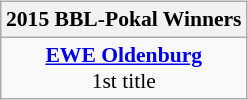<table width="100%">
<tr>
<td style="vertical-align:top; width:33%; text-align:center;"><br>




</td>
</tr>
<tr>
<td style="width:33%; vertical-align:top; text-align:center;"><br><table class=wikitable style="font-size:90%; text-align:center; margin:auto">
<tr>
<th>2015 BBL-Pokal Winners</th>
</tr>
<tr>
<td><strong><a href='#'>EWE Oldenburg</a></strong><br>1st title</td>
</tr>
</table>
</td>
<td style="vertical-align:top; width:33%; text-align:center;"><br>













</td>
</tr>
</table>
